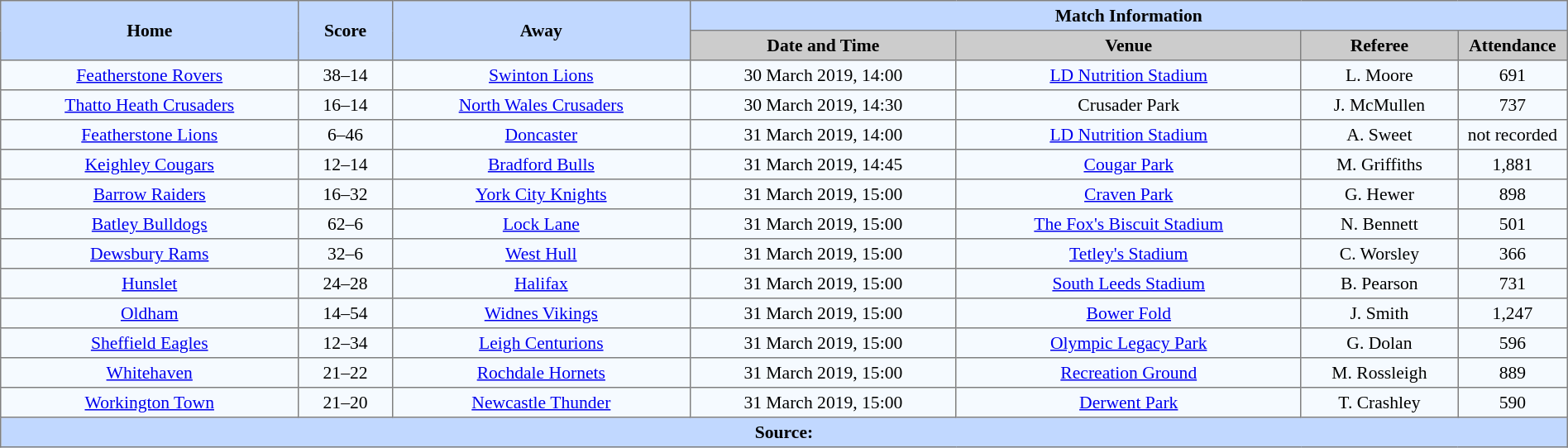<table border=1 style="border-collapse:collapse; font-size:90%; text-align:center"; cellpadding=3 cellspacing=0 width=100%>
<tr style="background:#c1d8ff">
<th rowspan="2" width=19%>Home</th>
<th rowspan="2" width=6%>Score</th>
<th rowspan="2" width=19%>Away</th>
<th colspan="4">Match Information</th>
</tr>
<tr style="background:#cccccc">
<th width=17%>Date and Time</th>
<th width=22%>Venue</th>
<th width=10%>Referee</th>
<th width=7%>Attendance</th>
</tr>
<tr style="background:#f5faff">
<td> <a href='#'>Featherstone Rovers</a></td>
<td>38–14</td>
<td> <a href='#'>Swinton Lions</a></td>
<td>30 March 2019, 14:00</td>
<td><a href='#'>LD Nutrition Stadium</a></td>
<td>L. Moore</td>
<td>691</td>
</tr>
<tr style="background:#f5faff">
<td><a href='#'>Thatto Heath Crusaders</a></td>
<td>16–14</td>
<td> <a href='#'>North Wales Crusaders</a></td>
<td>30 March 2019, 14:30</td>
<td>Crusader Park</td>
<td>J. McMullen</td>
<td>737</td>
</tr>
<tr style="background:#f5faff">
<td><a href='#'>Featherstone Lions</a></td>
<td>6–46</td>
<td> <a href='#'>Doncaster</a></td>
<td>31 March 2019, 14:00</td>
<td><a href='#'>LD Nutrition Stadium</a></td>
<td>A. Sweet</td>
<td>not recorded</td>
</tr>
<tr style="background:#f5faff">
<td> <a href='#'>Keighley Cougars</a></td>
<td>12–14</td>
<td> <a href='#'>Bradford Bulls</a></td>
<td>31 March 2019, 14:45</td>
<td><a href='#'>Cougar Park</a></td>
<td>M. Griffiths</td>
<td>1,881</td>
</tr>
<tr style="background:#f5faff">
<td> <a href='#'>Barrow Raiders</a></td>
<td>16–32</td>
<td> <a href='#'>York City Knights</a></td>
<td>31 March 2019, 15:00</td>
<td><a href='#'>Craven Park</a></td>
<td>G. Hewer</td>
<td>898</td>
</tr>
<tr style="background:#f5faff">
<td> <a href='#'>Batley Bulldogs</a></td>
<td>62–6</td>
<td><a href='#'>Lock Lane</a></td>
<td>31 March 2019, 15:00</td>
<td><a href='#'>The Fox's Biscuit Stadium</a></td>
<td>N. Bennett</td>
<td>501</td>
</tr>
<tr style="background:#f5faff">
<td> <a href='#'>Dewsbury Rams</a></td>
<td>32–6</td>
<td><a href='#'>West Hull</a></td>
<td>31 March 2019, 15:00</td>
<td><a href='#'>Tetley's Stadium</a></td>
<td>C. Worsley</td>
<td>366</td>
</tr>
<tr style="background:#f5faff">
<td> <a href='#'>Hunslet</a></td>
<td>24–28</td>
<td> <a href='#'>Halifax</a></td>
<td>31 March 2019, 15:00</td>
<td><a href='#'>South Leeds Stadium</a></td>
<td>B. Pearson</td>
<td>731</td>
</tr>
<tr style="background:#f5faff">
<td> <a href='#'>Oldham</a></td>
<td>14–54</td>
<td> <a href='#'>Widnes Vikings</a></td>
<td>31 March 2019, 15:00</td>
<td><a href='#'>Bower Fold</a></td>
<td>J. Smith</td>
<td>1,247</td>
</tr>
<tr style="background:#f5faff">
<td> <a href='#'>Sheffield Eagles</a></td>
<td>12–34</td>
<td> <a href='#'>Leigh Centurions</a></td>
<td>31 March 2019, 15:00</td>
<td><a href='#'>Olympic Legacy Park</a></td>
<td>G. Dolan</td>
<td>596</td>
</tr>
<tr style="background:#f5faff">
<td> <a href='#'>Whitehaven</a></td>
<td>21–22</td>
<td> <a href='#'>Rochdale Hornets</a></td>
<td>31 March 2019, 15:00</td>
<td><a href='#'>Recreation Ground</a></td>
<td>M. Rossleigh</td>
<td>889</td>
</tr>
<tr style="background:#f5faff">
<td> <a href='#'>Workington Town</a></td>
<td>21–20</td>
<td> <a href='#'>Newcastle Thunder</a></td>
<td>31 March 2019, 15:00</td>
<td><a href='#'>Derwent Park</a></td>
<td>T. Crashley</td>
<td>590</td>
</tr>
<tr style="background:#c1d8ff">
<th colspan="12">Source:</th>
</tr>
</table>
